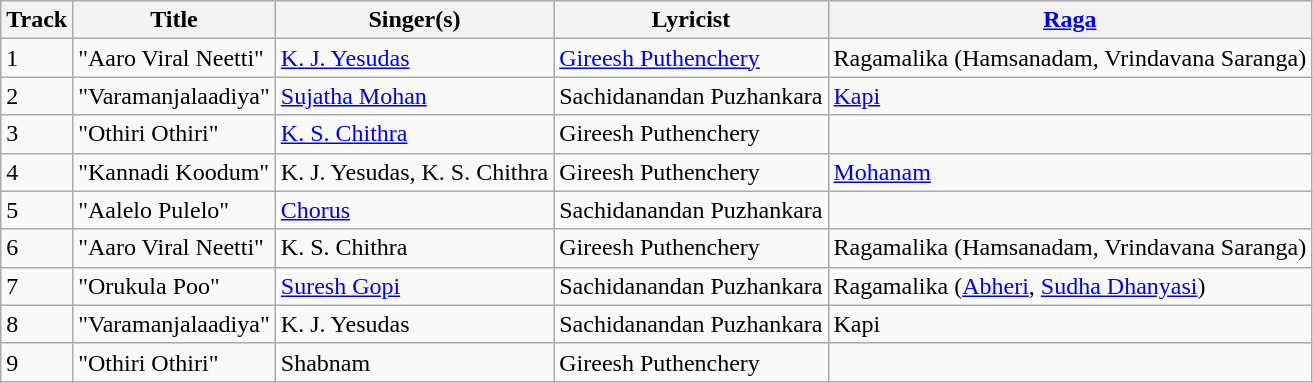<table class="wikitable sortable">
<tr>
<th>Track</th>
<th>Title</th>
<th>Singer(s)</th>
<th>Lyricist</th>
<th><a href='#'>Raga</a></th>
</tr>
<tr>
<td>1</td>
<td>"Aaro Viral Neetti"</td>
<td><a href='#'>K. J. Yesudas</a></td>
<td><a href='#'>Gireesh Puthenchery</a></td>
<td>Ragamalika (Hamsanadam, Vrindavana Saranga)</td>
</tr>
<tr>
<td>2</td>
<td>"Varamanjalaadiya"</td>
<td><a href='#'>Sujatha Mohan</a></td>
<td>Sachidanandan Puzhankara</td>
<td><a href='#'>Kapi</a></td>
</tr>
<tr>
<td>3</td>
<td>"Othiri Othiri"</td>
<td><a href='#'>K. S. Chithra</a></td>
<td>Gireesh Puthenchery</td>
<td></td>
</tr>
<tr>
<td>4</td>
<td>"Kannadi Koodum"</td>
<td>K. J. Yesudas, K. S. Chithra</td>
<td>Gireesh Puthenchery</td>
<td><a href='#'>Mohanam</a></td>
</tr>
<tr>
<td>5</td>
<td>"Aalelo Pulelo"</td>
<td><a href='#'>Chorus</a></td>
<td>Sachidanandan Puzhankara</td>
<td></td>
</tr>
<tr>
<td>6</td>
<td>"Aaro Viral Neetti"</td>
<td>K. S. Chithra</td>
<td>Gireesh Puthenchery</td>
<td>Ragamalika (Hamsanadam, Vrindavana Saranga)</td>
</tr>
<tr>
<td>7</td>
<td>"Orukula Poo"</td>
<td><a href='#'>Suresh Gopi</a></td>
<td>Sachidanandan Puzhankara</td>
<td>Ragamalika (<a href='#'>Abheri</a>, <a href='#'>Sudha Dhanyasi</a>)</td>
</tr>
<tr>
<td>8</td>
<td>"Varamanjalaadiya"</td>
<td>K. J. Yesudas</td>
<td>Sachidanandan Puzhankara</td>
<td>Kapi</td>
</tr>
<tr>
<td>9</td>
<td>"Othiri Othiri"</td>
<td>Shabnam</td>
<td>Gireesh Puthenchery</td>
<td></td>
</tr>
</table>
